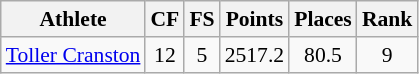<table class="wikitable" border="1" style="font-size:90%">
<tr>
<th>Athlete</th>
<th>CF</th>
<th>FS</th>
<th>Points</th>
<th>Places</th>
<th>Rank</th>
</tr>
<tr align=center>
<td align=left><a href='#'>Toller Cranston</a></td>
<td>12</td>
<td>5</td>
<td>2517.2</td>
<td>80.5</td>
<td>9</td>
</tr>
</table>
